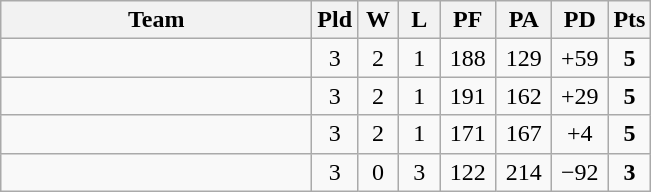<table class="wikitable" style="text-align:center;">
<tr>
<th width=200>Team</th>
<th width=20>Pld</th>
<th width=20>W</th>
<th width=20>L</th>
<th width=30>PF</th>
<th width=30>PA</th>
<th width=30>PD</th>
<th width=20>Pts</th>
</tr>
<tr>
<td align=left></td>
<td>3</td>
<td>2</td>
<td>1</td>
<td>188</td>
<td>129</td>
<td>+59</td>
<td><strong>5</strong></td>
</tr>
<tr>
<td align=left></td>
<td>3</td>
<td>2</td>
<td>1</td>
<td>191</td>
<td>162</td>
<td>+29</td>
<td><strong>5</strong></td>
</tr>
<tr>
<td align=left></td>
<td>3</td>
<td>2</td>
<td>1</td>
<td>171</td>
<td>167</td>
<td>+4</td>
<td><strong>5</strong></td>
</tr>
<tr>
<td align=left></td>
<td>3</td>
<td>0</td>
<td>3</td>
<td>122</td>
<td>214</td>
<td>−92</td>
<td><strong>3</strong></td>
</tr>
</table>
